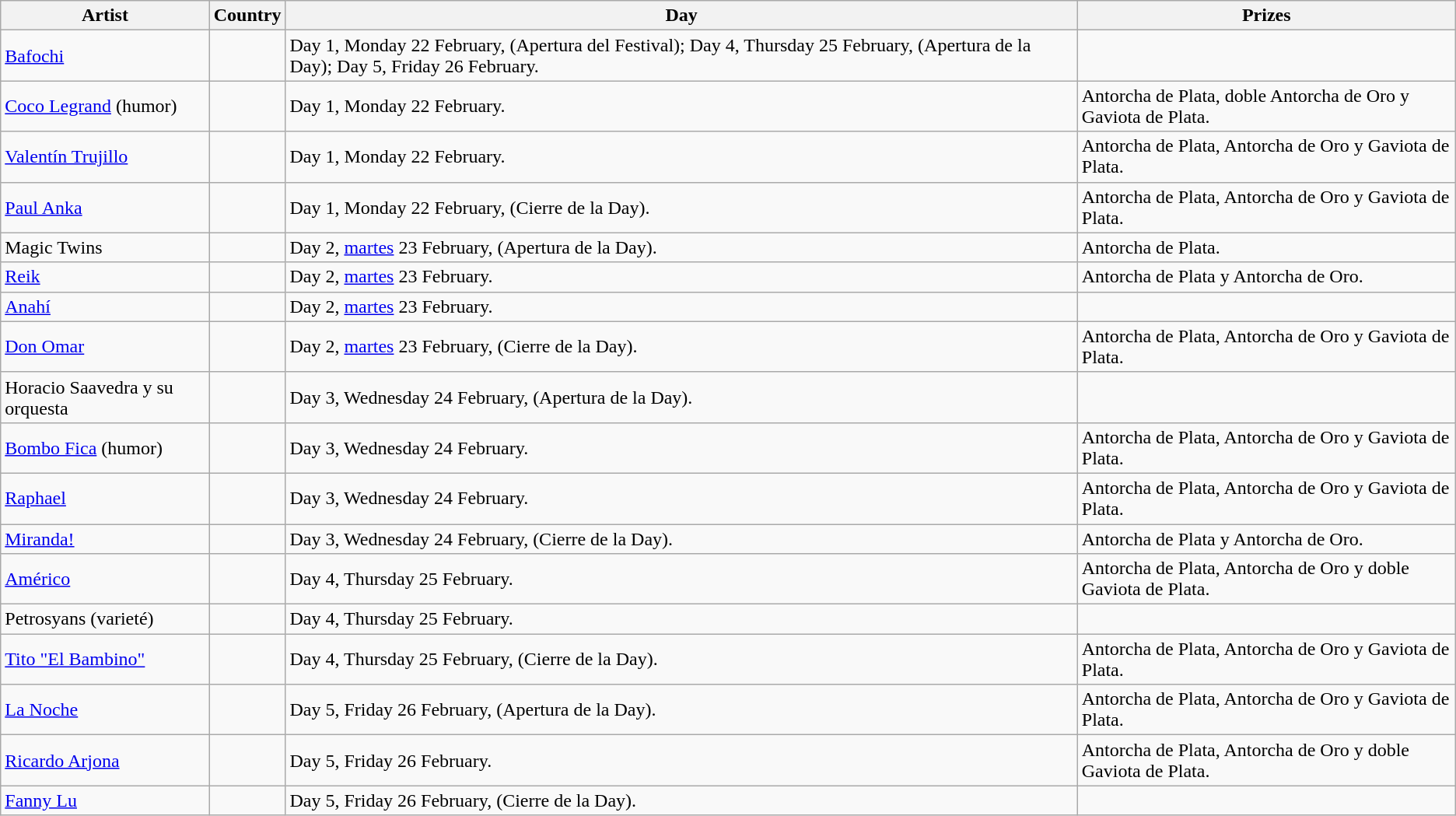<table class="wikitable">
<tr>
<th>Artist</th>
<th>Country</th>
<th>Day</th>
<th>Prizes</th>
</tr>
<tr>
<td><a href='#'>Bafochi</a></td>
<td></td>
<td>Day 1, Monday 22 February, (Apertura del Festival); Day 4, Thursday 25 February, (Apertura de la Day); Day 5, Friday 26 February.</td>
<td></td>
</tr>
<tr>
<td><a href='#'>Coco Legrand</a> (humor)</td>
<td></td>
<td>Day 1, Monday 22 February.</td>
<td>Antorcha de Plata, doble Antorcha de Oro y Gaviota de Plata.</td>
</tr>
<tr>
<td><a href='#'>Valentín Trujillo</a></td>
<td></td>
<td>Day 1, Monday 22 February.</td>
<td>Antorcha de Plata, Antorcha de Oro y Gaviota de Plata.</td>
</tr>
<tr>
<td><a href='#'>Paul Anka</a></td>
<td></td>
<td>Day 1, Monday 22 February, (Cierre de la Day).</td>
<td>Antorcha de Plata, Antorcha de Oro y Gaviota de Plata.</td>
</tr>
<tr>
<td>Magic Twins</td>
<td></td>
<td>Day 2, <a href='#'>martes</a> 23 February, (Apertura de la Day).</td>
<td>Antorcha de Plata.</td>
</tr>
<tr>
<td><a href='#'>Reik</a></td>
<td></td>
<td>Day 2, <a href='#'>martes</a> 23 February.</td>
<td>Antorcha de Plata y Antorcha de Oro.</td>
</tr>
<tr>
<td><a href='#'>Anahí</a></td>
<td></td>
<td>Day 2, <a href='#'>martes</a> 23 February.</td>
<td></td>
</tr>
<tr>
<td><a href='#'>Don Omar</a></td>
<td></td>
<td>Day 2, <a href='#'>martes</a> 23 February, (Cierre de la Day).</td>
<td>Antorcha de Plata, Antorcha de Oro y Gaviota de Plata.</td>
</tr>
<tr>
<td>Horacio Saavedra y su orquesta</td>
<td></td>
<td>Day 3, Wednesday 24 February, (Apertura de la Day).</td>
<td></td>
</tr>
<tr>
<td><a href='#'>Bombo Fica</a> (humor)</td>
<td></td>
<td>Day 3, Wednesday 24 February.</td>
<td>Antorcha de Plata, Antorcha de Oro y Gaviota de Plata.</td>
</tr>
<tr>
<td><a href='#'>Raphael</a></td>
<td></td>
<td>Day 3, Wednesday 24 February.</td>
<td>Antorcha de Plata, Antorcha de Oro y Gaviota de Plata.</td>
</tr>
<tr>
<td><a href='#'>Miranda!</a></td>
<td></td>
<td>Day 3, Wednesday 24 February, (Cierre de la Day).</td>
<td>Antorcha de Plata y Antorcha de Oro.</td>
</tr>
<tr>
<td><a href='#'>Américo</a></td>
<td></td>
<td>Day 4, Thursday 25 February.</td>
<td>Antorcha de Plata, Antorcha de Oro y doble Gaviota de Plata.</td>
</tr>
<tr>
<td>Petrosyans (varieté)</td>
<td></td>
<td>Day 4, Thursday 25 February.</td>
<td></td>
</tr>
<tr>
<td><a href='#'>Tito "El Bambino"</a></td>
<td></td>
<td>Day 4, Thursday 25 February, (Cierre de la Day).</td>
<td>Antorcha de Plata, Antorcha de Oro y Gaviota de Plata.</td>
</tr>
<tr>
<td><a href='#'>La Noche</a></td>
<td></td>
<td>Day 5, Friday 26 February, (Apertura de la Day).</td>
<td>Antorcha de Plata, Antorcha de Oro y Gaviota de Plata.</td>
</tr>
<tr>
<td><a href='#'>Ricardo Arjona</a></td>
<td></td>
<td>Day 5, Friday 26 February.</td>
<td>Antorcha de Plata, Antorcha de Oro y doble Gaviota de Plata.</td>
</tr>
<tr>
<td><a href='#'>Fanny Lu</a></td>
<td></td>
<td>Day 5, Friday 26 February, (Cierre de la Day).</td>
<td></td>
</tr>
</table>
